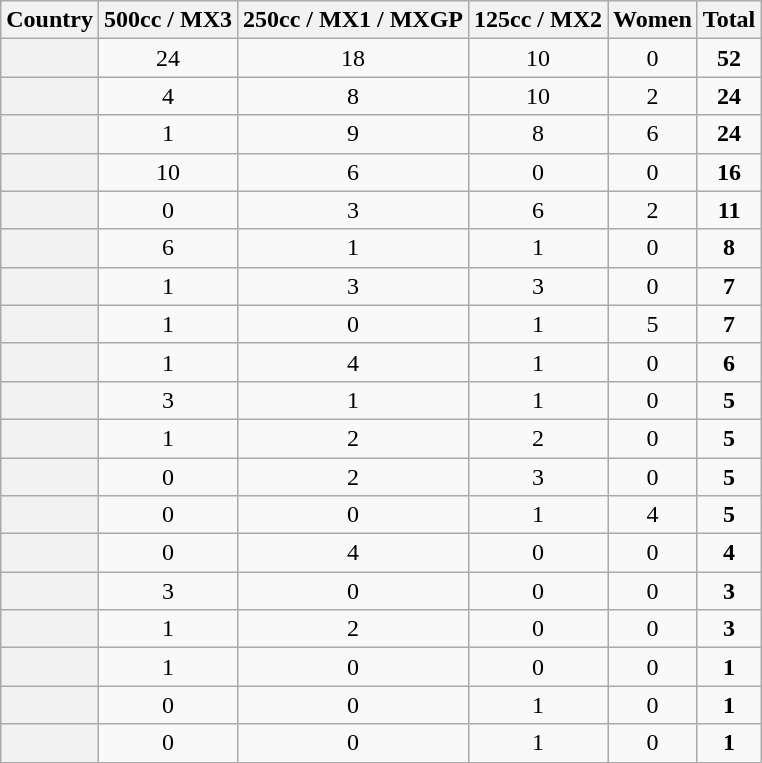<table class="wikitable plainrowheaders sortable" style="text-align:center">
<tr>
<th scope="col">Country</th>
<th scope="col">500cc / MX3</th>
<th scope="col">250cc / MX1 / MXGP</th>
<th scope="col">125cc / MX2</th>
<th scope="col">Women</th>
<th scope="col">Total</th>
</tr>
<tr>
<th scope="row" style="text-align:left"></th>
<td>24</td>
<td>18</td>
<td>10</td>
<td>0</td>
<td><strong>52</strong></td>
</tr>
<tr>
<th scope="row" style="text-align:left"></th>
<td>4</td>
<td>8</td>
<td>10</td>
<td>2</td>
<td><strong>24</strong></td>
</tr>
<tr>
<th scope="row" style="text-align:left"></th>
<td>1</td>
<td>9</td>
<td>8</td>
<td>6</td>
<td><strong>24</strong></td>
</tr>
<tr>
<th scope="row" style="text-align:left"></th>
<td>10</td>
<td>6</td>
<td>0</td>
<td>0</td>
<td><strong>16</strong></td>
</tr>
<tr>
<th scope="row" style="text-align:left"></th>
<td>0</td>
<td>3</td>
<td>6</td>
<td>2</td>
<td><strong>11</strong></td>
</tr>
<tr>
<th scope="row" style="text-align:left"></th>
<td>6</td>
<td>1</td>
<td>1</td>
<td>0</td>
<td><strong>8</strong></td>
</tr>
<tr>
<th scope="row" style="text-align:left"></th>
<td>1</td>
<td>3</td>
<td>3</td>
<td>0</td>
<td><strong>7</strong></td>
</tr>
<tr>
<th scope="row" style="text-align:left"></th>
<td>1</td>
<td>0</td>
<td>1</td>
<td>5</td>
<td><strong>7</strong></td>
</tr>
<tr>
<th scope="row" style="text-align:left"></th>
<td>1</td>
<td>4</td>
<td>1</td>
<td>0</td>
<td><strong>6</strong></td>
</tr>
<tr>
<th scope="row" style="text-align:left"></th>
<td>3</td>
<td>1</td>
<td>1</td>
<td>0</td>
<td><strong>5</strong></td>
</tr>
<tr>
<th scope="row" style="text-align:left"></th>
<td>1</td>
<td>2</td>
<td>2</td>
<td>0</td>
<td><strong>5</strong></td>
</tr>
<tr>
<th scope="row" style="text-align:left"></th>
<td>0</td>
<td>2</td>
<td>3</td>
<td>0</td>
<td><strong>5</strong></td>
</tr>
<tr>
<th scope="row" style="text-align:left"></th>
<td>0</td>
<td>0</td>
<td>1</td>
<td>4</td>
<td><strong>5</strong></td>
</tr>
<tr>
<th scope="row" style="text-align:left"><em></em></th>
<td>0</td>
<td>4</td>
<td>0</td>
<td>0</td>
<td><strong>4</strong></td>
</tr>
<tr>
<th scope="row" style="text-align:left"><em></em></th>
<td>3</td>
<td>0</td>
<td>0</td>
<td>0</td>
<td><strong>3</strong></td>
</tr>
<tr>
<th scope="row" style="text-align:left"></th>
<td>1</td>
<td>2</td>
<td>0</td>
<td>0</td>
<td><strong>3</strong></td>
</tr>
<tr>
<th scope="row" style="text-align:left"></th>
<td>1</td>
<td>0</td>
<td>0</td>
<td>0</td>
<td><strong>1</strong></td>
</tr>
<tr>
<th scope="row" style="text-align:left"></th>
<td>0</td>
<td>0</td>
<td>1</td>
<td>0</td>
<td><strong>1</strong></td>
</tr>
<tr>
<th scope="row" style="text-align:left"></th>
<td>0</td>
<td>0</td>
<td>1</td>
<td>0</td>
<td><strong>1</strong></td>
</tr>
</table>
